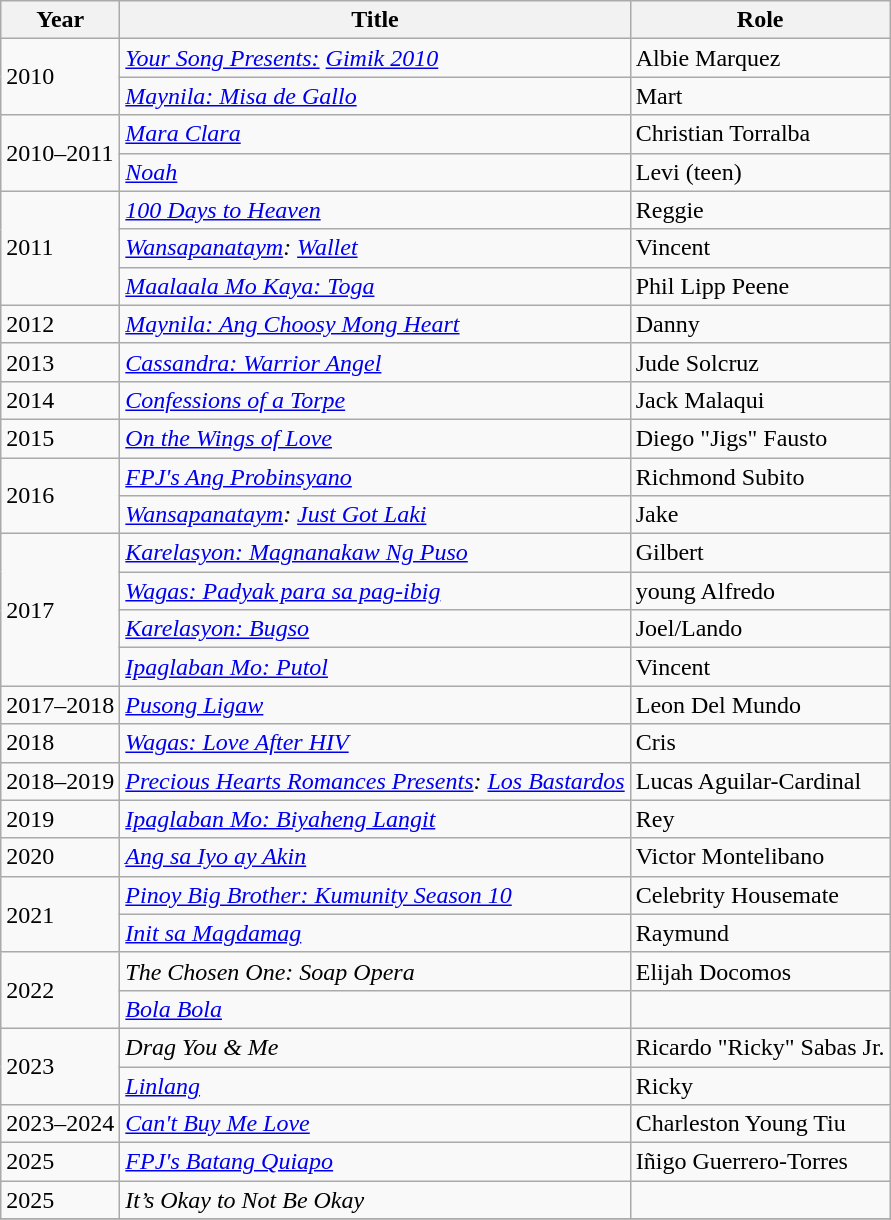<table class="wikitable sortable">
<tr>
<th>Year</th>
<th>Title</th>
<th>Role</th>
</tr>
<tr>
<td rowspan="2">2010</td>
<td><em><a href='#'>Your Song Presents:</a> <a href='#'>Gimik 2010</a></em></td>
<td>Albie Marquez</td>
</tr>
<tr>
<td><em><a href='#'>Maynila: Misa de Gallo</a></em></td>
<td>Mart</td>
</tr>
<tr>
<td rowspan="2">2010–2011</td>
<td><em><a href='#'>Mara Clara</a></em></td>
<td>Christian Torralba</td>
</tr>
<tr>
<td><em><a href='#'>Noah</a></em></td>
<td>Levi (teen)</td>
</tr>
<tr>
<td rowspan="3">2011</td>
<td><em><a href='#'>100 Days to Heaven</a></em></td>
<td>Reggie</td>
</tr>
<tr>
<td><em><a href='#'>Wansapanataym</a>: <a href='#'>Wallet</a></em></td>
<td>Vincent</td>
</tr>
<tr>
<td><em><a href='#'>Maalaala Mo Kaya: Toga</a></em></td>
<td>Phil Lipp Peene</td>
</tr>
<tr>
<td>2012</td>
<td><em><a href='#'>Maynila: Ang Choosy Mong Heart</a></em></td>
<td>Danny</td>
</tr>
<tr>
<td>2013</td>
<td><em><a href='#'>Cassandra: Warrior Angel</a></em></td>
<td>Jude Solcruz</td>
</tr>
<tr>
<td>2014</td>
<td><em><a href='#'>Confessions of a Torpe</a></em></td>
<td>Jack Malaqui</td>
</tr>
<tr>
<td>2015</td>
<td><em><a href='#'>On the Wings of Love</a></em></td>
<td>Diego "Jigs" Fausto</td>
</tr>
<tr>
<td rowspan="2">2016</td>
<td><em><a href='#'>FPJ's Ang Probinsyano</a></em></td>
<td>Richmond Subito</td>
</tr>
<tr>
<td><em><a href='#'>Wansapanataym</a>: <a href='#'>Just Got Laki</a></em></td>
<td>Jake</td>
</tr>
<tr>
<td rowspan="4">2017</td>
<td><em><a href='#'>Karelasyon: Magnanakaw Ng Puso</a></em></td>
<td>Gilbert</td>
</tr>
<tr>
<td><em><a href='#'>Wagas: Padyak para sa pag-ibig</a></em></td>
<td>young Alfredo</td>
</tr>
<tr>
<td><em><a href='#'>Karelasyon: Bugso</a></em></td>
<td>Joel/Lando</td>
</tr>
<tr>
<td><em><a href='#'>Ipaglaban Mo: Putol</a></em></td>
<td>Vincent</td>
</tr>
<tr>
<td>2017–2018</td>
<td><em><a href='#'>Pusong Ligaw</a></em></td>
<td>Leon Del Mundo</td>
</tr>
<tr>
<td>2018</td>
<td><em><a href='#'>Wagas: Love After HIV</a></em></td>
<td>Cris</td>
</tr>
<tr>
<td>2018–2019</td>
<td><em><a href='#'>Precious Hearts Romances Presents</a>: <a href='#'>Los Bastardos</a></em></td>
<td>Lucas Aguilar-Cardinal</td>
</tr>
<tr>
<td>2019</td>
<td><em><a href='#'>Ipaglaban Mo: Biyaheng Langit</a></em></td>
<td>Rey</td>
</tr>
<tr>
<td>2020</td>
<td><em><a href='#'>Ang sa Iyo ay Akin</a></em></td>
<td>Victor Montelibano</td>
</tr>
<tr>
<td rowspan="2">2021</td>
<td><em><a href='#'>Pinoy Big Brother: Kumunity Season 10</a></em></td>
<td>Celebrity Housemate</td>
</tr>
<tr>
<td><em><a href='#'>Init sa Magdamag</a></em></td>
<td>Raymund</td>
</tr>
<tr>
<td rowspan="2">2022</td>
<td><em>The Chosen One: Soap Opera</em></td>
<td>Elijah Docomos</td>
</tr>
<tr>
<td><em><a href='#'>Bola Bola</a></em></td>
<td></td>
</tr>
<tr>
<td rowspan="2">2023</td>
<td><em>Drag You & Me</em></td>
<td>Ricardo "Ricky" Sabas Jr.</td>
</tr>
<tr>
<td><em><a href='#'>Linlang</a></em></td>
<td>Ricky</td>
</tr>
<tr>
<td>2023–2024</td>
<td><em><a href='#'>Can't Buy Me Love</a></em></td>
<td>Charleston Young Tiu</td>
</tr>
<tr>
<td>2025</td>
<td><em><a href='#'>FPJ's Batang Quiapo</a></em></td>
<td>Iñigo Guerrero-Torres</td>
</tr>
<tr>
<td>2025</td>
<td><em>It’s Okay to Not Be Okay</em></td>
<td></td>
</tr>
<tr>
</tr>
</table>
